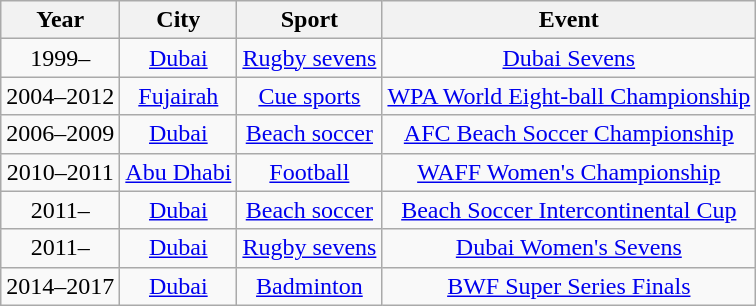<table class="wikitable sortable" style="text-align:center;">
<tr>
<th>Year</th>
<th>City</th>
<th>Sport</th>
<th>Event</th>
</tr>
<tr>
<td>1999–</td>
<td><a href='#'>Dubai</a></td>
<td><a href='#'>Rugby sevens</a></td>
<td><a href='#'>Dubai Sevens</a></td>
</tr>
<tr>
<td>2004–2012</td>
<td><a href='#'>Fujairah</a></td>
<td><a href='#'>Cue sports</a></td>
<td><a href='#'>WPA World Eight-ball Championship</a></td>
</tr>
<tr>
<td>2006–2009</td>
<td><a href='#'>Dubai</a></td>
<td><a href='#'>Beach soccer</a></td>
<td><a href='#'>AFC Beach Soccer Championship</a></td>
</tr>
<tr>
<td>2010–2011</td>
<td><a href='#'>Abu Dhabi</a></td>
<td><a href='#'>Football</a></td>
<td><a href='#'>WAFF Women's Championship</a></td>
</tr>
<tr>
<td>2011–</td>
<td><a href='#'>Dubai</a></td>
<td><a href='#'>Beach soccer</a></td>
<td><a href='#'>Beach Soccer Intercontinental Cup</a></td>
</tr>
<tr>
<td>2011–</td>
<td><a href='#'>Dubai</a></td>
<td><a href='#'>Rugby sevens</a></td>
<td><a href='#'>Dubai Women's Sevens</a></td>
</tr>
<tr>
<td>2014–2017</td>
<td><a href='#'>Dubai</a></td>
<td><a href='#'>Badminton</a></td>
<td><a href='#'>BWF Super Series Finals</a></td>
</tr>
</table>
